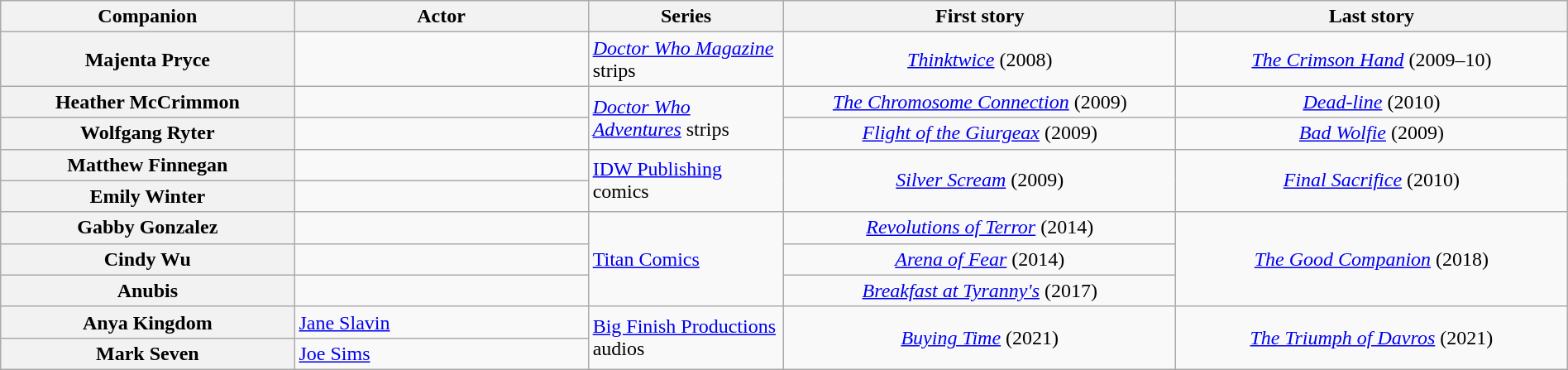<table class="wikitable plainrowheaders" style="width:100%;">
<tr>
<th scope="col" style="width:15%;">Companion</th>
<th scope="col" style="width:15%;">Actor</th>
<th scope="col" style="width:10%;">Series</th>
<th scope="col" style="width:20%;">First story</th>
<th scope="col" style="width:20%;">Last story</th>
</tr>
<tr>
<th scope="row">Majenta Pryce</th>
<td></td>
<td><em><a href='#'>Doctor Who Magazine</a></em> strips</td>
<td align="center"><em><a href='#'>Thinktwice</a></em> (2008)</td>
<td align="center"><em><a href='#'>The Crimson Hand</a></em> (2009–10)</td>
</tr>
<tr>
<th scope="row">Heather McCrimmon</th>
<td></td>
<td rowspan="2"><em><a href='#'>Doctor Who Adventures</a></em> strips</td>
<td align="center"><em><a href='#'>The Chromosome Connection</a></em> (2009)</td>
<td align="center"><em><a href='#'>Dead-line</a></em> (2010)</td>
</tr>
<tr>
<th scope="row">Wolfgang Ryter</th>
<td></td>
<td align="center"><em><a href='#'>Flight of the Giurgeax</a></em> (2009)</td>
<td align="center"><em><a href='#'>Bad Wolfie</a></em> (2009)</td>
</tr>
<tr>
<th scope="row">Matthew Finnegan</th>
<td></td>
<td rowspan="2"><a href='#'>IDW Publishing</a> comics</td>
<td rowspan="2" align="center"><em><a href='#'>Silver Scream</a></em> (2009)</td>
<td rowspan="2" align="center"><em><a href='#'>Final Sacrifice</a></em> (2010)</td>
</tr>
<tr>
<th scope="row">Emily Winter</th>
<td></td>
</tr>
<tr>
<th scope="row">Gabby Gonzalez</th>
<td></td>
<td rowspan="3"><a href='#'>Titan Comics</a></td>
<td align="center"><em><a href='#'>Revolutions of Terror</a></em> (2014)</td>
<td rowspan="3" align="center"><em><a href='#'>The Good Companion</a></em> (2018)</td>
</tr>
<tr>
<th scope="row">Cindy Wu</th>
<td></td>
<td align="center"><em><a href='#'>Arena of Fear</a></em> (2014)</td>
</tr>
<tr>
<th scope="row">Anubis</th>
<td></td>
<td align="center"><em><a href='#'>Breakfast at Tyranny's</a></em> (2017)</td>
</tr>
<tr>
<th scope="row">Anya Kingdom</th>
<td><a href='#'>Jane Slavin</a></td>
<td rowspan="2"><a href='#'>Big Finish Productions</a> audios</td>
<td rowspan="2" align="center"><em><a href='#'>Buying Time</a></em> (2021)</td>
<td rowspan="2" align="center"><em><a href='#'>The Triumph of Davros</a></em> (2021)</td>
</tr>
<tr>
<th scope="row">Mark Seven</th>
<td><a href='#'>Joe Sims</a></td>
</tr>
</table>
